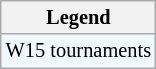<table class="wikitable" style="font-size:85%">
<tr>
<th>Legend</th>
</tr>
<tr style="background:#f0f8ff;">
<td>W15 tournaments</td>
</tr>
</table>
